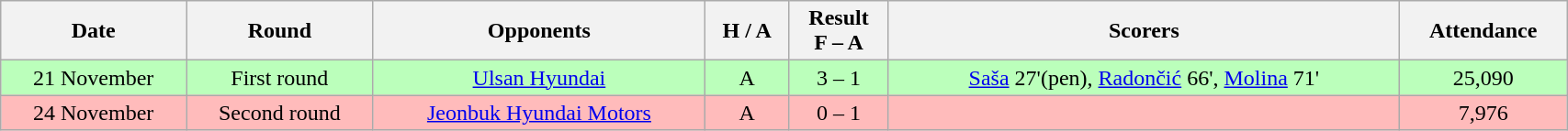<table class="wikitable" style="text-align:center; width:90%;">
<tr>
<th>Date</th>
<th>Round</th>
<th>Opponents</th>
<th>H / A</th>
<th>Result<br>F – A</th>
<th>Scorers</th>
<th>Attendance</th>
</tr>
<tr style="background:#bfb;">
<td>21 November</td>
<td>First round</td>
<td><a href='#'>Ulsan Hyundai</a></td>
<td>A</td>
<td>3 – 1</td>
<td><a href='#'>Saša</a> 27'(pen), <a href='#'>Radončić</a> 66', <a href='#'>Molina</a> 71'</td>
<td>25,090</td>
</tr>
<tr style="background:#fbb;">
<td>24 November</td>
<td>Second round</td>
<td><a href='#'>Jeonbuk Hyundai Motors</a></td>
<td>A</td>
<td>0 – 1</td>
<td></td>
<td>7,976</td>
</tr>
</table>
